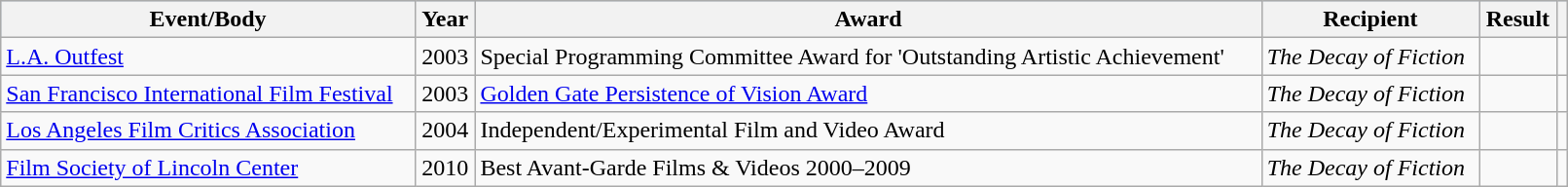<table class="wikitable" width="85%">
<tr style="background:#b0c4de; text-align:center;">
<th>Event/Body</th>
<th>Year</th>
<th>Award</th>
<th>Recipient</th>
<th>Result</th>
<th></th>
</tr>
<tr>
<td rowspan="1"><a href='#'>L.A. Outfest</a></td>
<td align="center" rowspan="1">2003</td>
<td>Special Programming Committee Award for 'Outstanding Artistic Achievement'</td>
<td><em>The Decay of Fiction</em></td>
<td></td>
<td align="center" rowspan="1"></td>
</tr>
<tr>
<td rowspan="1"><a href='#'>San Francisco International Film Festival</a></td>
<td align="center" rowspan="1">2003</td>
<td><a href='#'>Golden Gate Persistence of Vision Award</a></td>
<td><em>The Decay of Fiction</em></td>
<td></td>
<td align="center" rowspan="1"></td>
</tr>
<tr>
<td rowspan="1"><a href='#'>Los Angeles Film Critics Association</a></td>
<td align="center" rowspan="1">2004</td>
<td>Independent/Experimental Film and Video Award</td>
<td><em>The Decay of Fiction</em></td>
<td></td>
<td align="center" rowspan="1"></td>
</tr>
<tr>
<td rowspan="1"><a href='#'>Film Society of Lincoln Center</a></td>
<td align="center" rowspan="1">2010</td>
<td>Best Avant-Garde Films & Videos 2000–2009</td>
<td><em>The Decay of Fiction</em></td>
<td></td>
<td align="center" rowspan="1"></td>
</tr>
</table>
